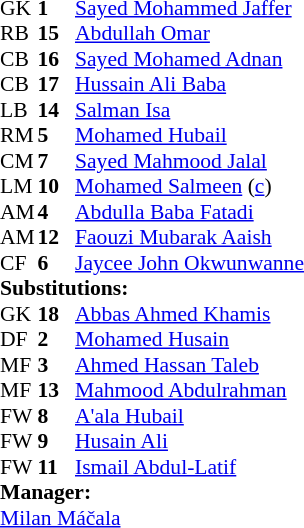<table cellspacing="0" cellpadding="0" style="font-size:90%; margin:0.2em auto;">
<tr>
<th width="25"></th>
<th width="25"></th>
</tr>
<tr>
<td>GK</td>
<td><strong>1</strong></td>
<td><a href='#'>Sayed Mohammed Jaffer</a></td>
</tr>
<tr>
<td>RB</td>
<td><strong>15</strong></td>
<td><a href='#'>Abdullah Omar</a></td>
</tr>
<tr>
<td>CB</td>
<td><strong>16</strong></td>
<td><a href='#'>Sayed Mohamed Adnan</a></td>
</tr>
<tr>
<td>CB</td>
<td><strong>17</strong></td>
<td><a href='#'>Hussain Ali Baba</a></td>
</tr>
<tr>
<td>LB</td>
<td><strong>14</strong></td>
<td><a href='#'>Salman Isa</a></td>
</tr>
<tr>
<td>RM</td>
<td><strong>5</strong></td>
<td><a href='#'>Mohamed Hubail</a></td>
<td></td>
<td></td>
</tr>
<tr>
<td>CM</td>
<td><strong>7</strong></td>
<td><a href='#'>Sayed Mahmood Jalal</a></td>
<td></td>
<td></td>
</tr>
<tr>
<td>LM</td>
<td><strong>10</strong></td>
<td><a href='#'>Mohamed Salmeen</a> (<a href='#'>c</a>)</td>
</tr>
<tr>
<td>AM</td>
<td><strong>4</strong></td>
<td><a href='#'>Abdulla Baba Fatadi</a></td>
</tr>
<tr>
<td>AM</td>
<td><strong>12</strong></td>
<td><a href='#'>Faouzi Mubarak Aaish</a></td>
<td></td>
<td></td>
</tr>
<tr>
<td>CF</td>
<td><strong>6</strong></td>
<td><a href='#'>Jaycee John Okwunwanne</a></td>
<td></td>
</tr>
<tr>
<td colspan=3><strong>Substitutions:</strong></td>
</tr>
<tr>
<td>GK</td>
<td><strong>18</strong></td>
<td><a href='#'>Abbas Ahmed Khamis</a></td>
</tr>
<tr>
<td>DF</td>
<td><strong>2</strong></td>
<td><a href='#'>Mohamed Husain</a></td>
</tr>
<tr>
<td>MF</td>
<td><strong>3</strong></td>
<td><a href='#'>Ahmed Hassan Taleb</a></td>
<td></td>
<td></td>
</tr>
<tr>
<td>MF</td>
<td><strong>13</strong></td>
<td><a href='#'>Mahmood Abdulrahman</a></td>
<td></td>
<td></td>
</tr>
<tr>
<td>FW</td>
<td><strong>8</strong></td>
<td><a href='#'>A'ala Hubail</a></td>
</tr>
<tr>
<td>FW</td>
<td><strong>9</strong></td>
<td><a href='#'>Husain Ali</a></td>
</tr>
<tr>
<td>FW</td>
<td><strong>11</strong></td>
<td><a href='#'>Ismail Abdul-Latif</a></td>
<td></td>
<td></td>
</tr>
<tr>
<td colspan=3><strong>Manager:</strong></td>
</tr>
<tr>
<td colspan="4"> <a href='#'>Milan Máčala</a></td>
</tr>
</table>
